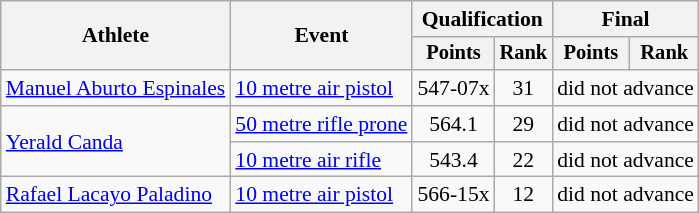<table class="wikitable" style="font-size:90%">
<tr>
<th rowspan="2">Athlete</th>
<th rowspan="2">Event</th>
<th colspan=2>Qualification</th>
<th colspan=2>Final</th>
</tr>
<tr style="font-size:95%">
<th>Points</th>
<th>Rank</th>
<th>Points</th>
<th>Rank</th>
</tr>
<tr align=center>
<td align=left><a href='#'>Manuel Aburto Espinales</a></td>
<td align=left><a href='#'>10 metre air pistol</a></td>
<td>547-07x</td>
<td>31</td>
<td colspan=2>did not advance</td>
</tr>
<tr align=center>
<td align=left rowspan=2><a href='#'>Yerald Canda</a></td>
<td align=left><a href='#'>50 metre rifle prone</a></td>
<td>564.1</td>
<td>29</td>
<td colspan=2>did not advance</td>
</tr>
<tr align=center>
<td align=left><a href='#'>10 metre air rifle</a></td>
<td>543.4</td>
<td>22</td>
<td colspan=2>did not advance</td>
</tr>
<tr align=center>
<td align=left><a href='#'>Rafael Lacayo Paladino</a></td>
<td align=left><a href='#'>10 metre air pistol</a></td>
<td>566-15x</td>
<td>12</td>
<td colspan=2>did not advance</td>
</tr>
</table>
